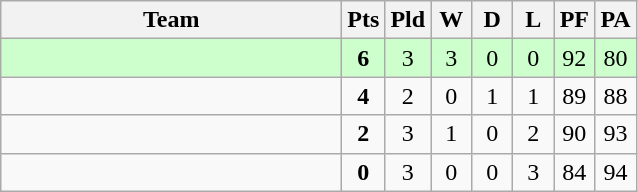<table class=wikitable style="text-align:center">
<tr>
<th width=220>Team</th>
<th width=20>Pts</th>
<th width=20>Pld</th>
<th width=20>W</th>
<th width=20>D</th>
<th width=20>L</th>
<th width=20>PF</th>
<th width=20>PA</th>
</tr>
<tr bgcolor=#ccffcc>
<td align=left></td>
<td><strong>6</strong></td>
<td>3</td>
<td>3</td>
<td>0</td>
<td>0</td>
<td>92</td>
<td>80</td>
</tr>
<tr bgcolor=>
<td align=left></td>
<td><strong>4</strong></td>
<td>2</td>
<td>0</td>
<td>1</td>
<td>1</td>
<td>89</td>
<td>88</td>
</tr>
<tr bgcolor=>
<td align=left></td>
<td><strong>2</strong></td>
<td>3</td>
<td>1</td>
<td>0</td>
<td>2</td>
<td>90</td>
<td>93</td>
</tr>
<tr bgcolor=>
<td align=left></td>
<td><strong>0</strong></td>
<td>3</td>
<td>0</td>
<td>0</td>
<td>3</td>
<td>84</td>
<td>94</td>
</tr>
</table>
